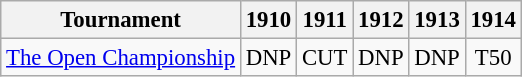<table class="wikitable" style="font-size:95%;text-align:center;">
<tr>
<th>Tournament</th>
<th>1910</th>
<th>1911</th>
<th>1912</th>
<th>1913</th>
<th>1914</th>
</tr>
<tr>
<td align="left"><a href='#'>The Open Championship</a></td>
<td>DNP</td>
<td>CUT</td>
<td>DNP</td>
<td>DNP</td>
<td>T50</td>
</tr>
</table>
